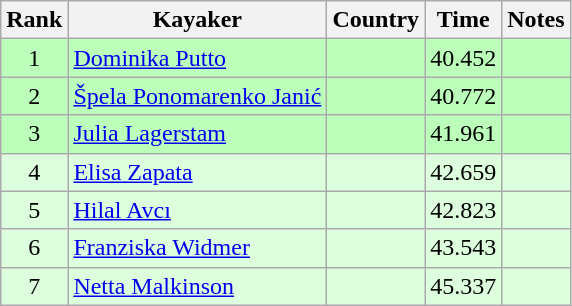<table class="wikitable" style="text-align:center">
<tr>
<th>Rank</th>
<th>Kayaker</th>
<th>Country</th>
<th>Time</th>
<th>Notes</th>
</tr>
<tr bgcolor=bbffbb>
<td>1</td>
<td align=left><a href='#'>Dominika Putto</a></td>
<td align=left></td>
<td>40.452</td>
<td></td>
</tr>
<tr bgcolor=bbffbb>
<td>2</td>
<td align=left><a href='#'>Špela Ponomarenko Janić</a></td>
<td align=left></td>
<td>40.772</td>
<td></td>
</tr>
<tr bgcolor=bbffbb>
<td>3</td>
<td align=left><a href='#'>Julia Lagerstam</a></td>
<td align=left></td>
<td>41.961</td>
<td></td>
</tr>
<tr bgcolor=ddffdd>
<td>4</td>
<td align=left><a href='#'>Elisa Zapata</a></td>
<td align=left></td>
<td>42.659</td>
<td></td>
</tr>
<tr bgcolor=ddffdd>
<td>5</td>
<td align=left><a href='#'>Hilal Avcı</a></td>
<td align=left></td>
<td>42.823</td>
<td></td>
</tr>
<tr bgcolor=ddffdd>
<td>6</td>
<td align=left><a href='#'>Franziska Widmer</a></td>
<td align=left></td>
<td>43.543</td>
<td></td>
</tr>
<tr bgcolor=ddffdd>
<td>7</td>
<td align=left><a href='#'>Netta Malkinson</a></td>
<td align=left></td>
<td>45.337</td>
<td></td>
</tr>
</table>
